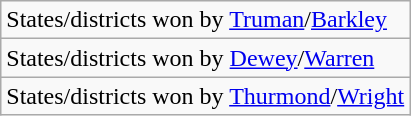<table class="wikitable">
<tr>
<td>States/districts won by <a href='#'>Truman</a>/<a href='#'>Barkley</a></td>
</tr>
<tr>
<td>States/districts won by <a href='#'>Dewey</a>/<a href='#'>Warren</a></td>
</tr>
<tr>
<td>States/districts won by <a href='#'>Thurmond</a>/<a href='#'>Wright</a></td>
</tr>
</table>
